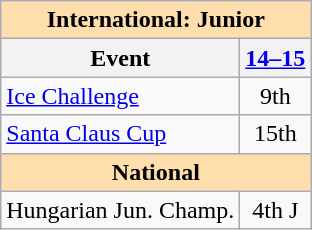<table class="wikitable" style="text-align:center">
<tr>
<th colspan="2" style="background-color: #ffdead; " align="center">International: Junior</th>
</tr>
<tr>
<th>Event</th>
<th><a href='#'>14–15</a></th>
</tr>
<tr>
<td align=left><a href='#'>Ice Challenge</a></td>
<td>9th</td>
</tr>
<tr>
<td align=left><a href='#'>Santa Claus Cup</a></td>
<td>15th</td>
</tr>
<tr>
<th colspan="2" style="background-color: #ffdead; " align="center">National</th>
</tr>
<tr>
<td align="left">Hungarian Jun. Champ.</td>
<td>4th J</td>
</tr>
</table>
